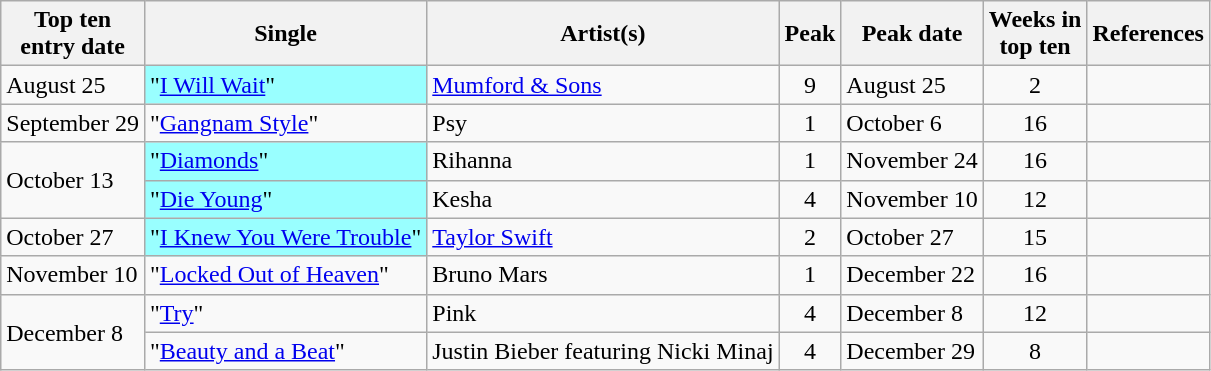<table class="wikitable sortable">
<tr>
<th>Top ten<br>entry date</th>
<th>Single</th>
<th>Artist(s)</th>
<th>Peak</th>
<th>Peak date</th>
<th>Weeks in<br>top ten</th>
<th>References</th>
</tr>
<tr>
<td>August 25</td>
<td bgcolor = #99FFFF>"<a href='#'>I Will Wait</a>" </td>
<td><a href='#'>Mumford & Sons</a></td>
<td align="center">9</td>
<td>August 25</td>
<td align="center">2</td>
<td align="center"></td>
</tr>
<tr>
<td>September 29</td>
<td>"<a href='#'>Gangnam Style</a>"</td>
<td>Psy</td>
<td align="center">1</td>
<td>October 6</td>
<td align="center">16</td>
<td align="center"></td>
</tr>
<tr>
<td rowspan=2>October 13</td>
<td bgcolor = #99FFFF>"<a href='#'>Diamonds</a>" </td>
<td>Rihanna</td>
<td align="center">1</td>
<td>November 24</td>
<td align="center">16</td>
<td align="center"></td>
</tr>
<tr>
<td bgcolor = #99FFFF>"<a href='#'>Die Young</a>" </td>
<td>Kesha</td>
<td align="center">4</td>
<td>November 10</td>
<td align="center">12</td>
<td align="center"></td>
</tr>
<tr>
<td>October 27</td>
<td bgcolor = #99FFFF>"<a href='#'>I Knew You Were Trouble</a>" </td>
<td><a href='#'>Taylor Swift</a></td>
<td align="center">2</td>
<td>October 27</td>
<td align="center">15</td>
<td align="center"></td>
</tr>
<tr>
<td>November 10</td>
<td>"<a href='#'>Locked Out of Heaven</a>"</td>
<td>Bruno Mars</td>
<td align="center">1</td>
<td>December 22</td>
<td align="center">16</td>
<td align="center"></td>
</tr>
<tr>
<td rowspan=2>December 8</td>
<td>"<a href='#'>Try</a>"</td>
<td>Pink</td>
<td align="center">4</td>
<td>December 8</td>
<td align="center">12</td>
<td align="center"></td>
</tr>
<tr>
<td>"<a href='#'>Beauty and a Beat</a>"</td>
<td>Justin Bieber featuring Nicki Minaj</td>
<td align="center">4</td>
<td>December 29</td>
<td align="center">8</td>
<td align="center"></td>
</tr>
</table>
